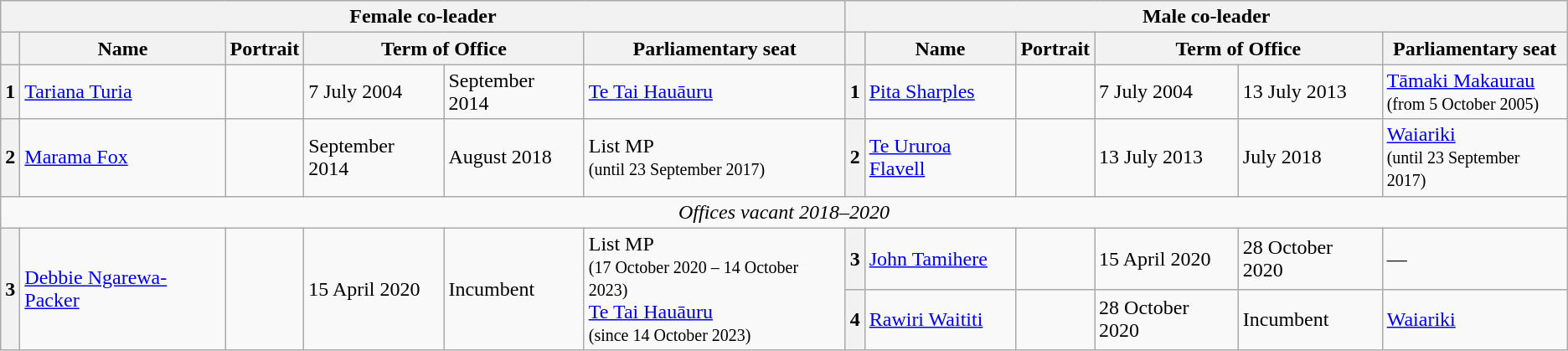<table class="wikitable">
<tr>
<th colspan="6">Female co-leader</th>
<th colspan="6">Male co-leader</th>
</tr>
<tr>
<th></th>
<th>Name</th>
<th>Portrait</th>
<th colspan="2">Term of Office</th>
<th>Parliamentary seat</th>
<th></th>
<th>Name</th>
<th>Portrait</th>
<th colspan="2">Term of Office</th>
<th>Parliamentary seat</th>
</tr>
<tr>
<th rowspan=2>1</th>
<td rowspan=2><a href='#'>Tariana Turia</a></td>
<td rowspan=2></td>
<td rowspan=2>7 July 2004</td>
<td rowspan=2>September 2014</td>
<td rowspan=2><a href='#'>Te Tai Hauāuru</a></td>
<th>1</th>
<td><a href='#'>Pita Sharples</a></td>
<td></td>
<td>7 July 2004</td>
<td>13 July 2013</td>
<td><a href='#'>Tāmaki Makaurau</a><br><small>(from 5 October 2005)</small></td>
</tr>
<tr>
<th rowspan=2>2</th>
<td rowspan=2><a href='#'>Te Ururoa Flavell</a></td>
<td rowspan=2></td>
<td rowspan=2>13 July 2013</td>
<td rowspan=2>July 2018</td>
<td rowspan=2><a href='#'>Waiariki</a><br><small>(until 23 September 2017)</small></td>
</tr>
<tr>
<th>2</th>
<td><a href='#'>Marama Fox</a></td>
<td></td>
<td>September 2014</td>
<td>August 2018</td>
<td>List MP<br><small>(until 23 September 2017)</small></td>
</tr>
<tr>
<td colspan=12 align="center"><em>Offices vacant 2018–2020</em></td>
</tr>
<tr>
<th rowspan=2>3</th>
<td rowspan=2><a href='#'>Debbie Ngarewa-Packer</a></td>
<td rowspan=2></td>
<td rowspan=2>15 April 2020</td>
<td rowspan=2>Incumbent</td>
<td rowspan=2>List MP<br><small>(17 October 2020 – 14 October 2023)</small><br><a href='#'>Te Tai Hauāuru</a><br><small>(since 14 October 2023)</small></td>
<th>3</th>
<td><a href='#'>John Tamihere</a></td>
<td></td>
<td>15 April 2020</td>
<td>28 October 2020</td>
<td>—</td>
</tr>
<tr>
<th>4</th>
<td><a href='#'>Rawiri Waititi</a></td>
<td></td>
<td>28 October 2020</td>
<td>Incumbent</td>
<td><a href='#'>Waiariki</a></td>
</tr>
</table>
